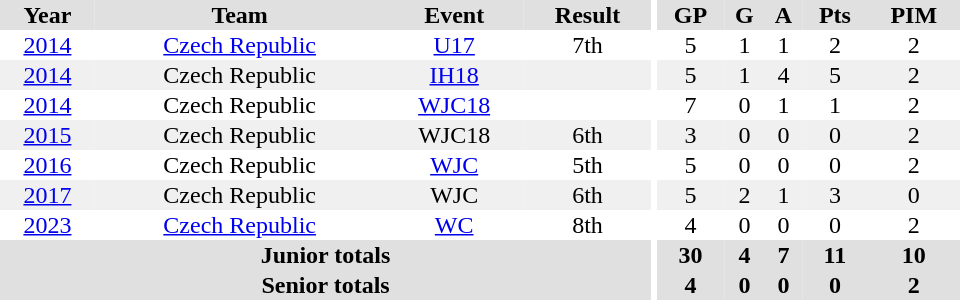<table border="0" cellpadding="1" cellspacing="0" ID="Table3" style="text-align:center; width:40em">
<tr ALIGN="center" bgcolor="#e0e0e0">
<th>Year</th>
<th>Team</th>
<th>Event</th>
<th>Result</th>
<th rowspan="99" bgcolor="#ffffff"></th>
<th>GP</th>
<th>G</th>
<th>A</th>
<th>Pts</th>
<th>PIM</th>
</tr>
<tr>
<td><a href='#'>2014</a></td>
<td><a href='#'>Czech Republic</a></td>
<td><a href='#'>U17</a></td>
<td>7th</td>
<td>5</td>
<td>1</td>
<td>1</td>
<td>2</td>
<td>2</td>
</tr>
<tr bgcolor="#f0f0f0">
<td><a href='#'>2014</a></td>
<td>Czech Republic</td>
<td><a href='#'>IH18</a></td>
<td></td>
<td>5</td>
<td>1</td>
<td>4</td>
<td>5</td>
<td>2</td>
</tr>
<tr>
<td><a href='#'>2014</a></td>
<td>Czech Republic</td>
<td><a href='#'>WJC18</a></td>
<td></td>
<td>7</td>
<td>0</td>
<td>1</td>
<td>1</td>
<td>2</td>
</tr>
<tr bgcolor="#f0f0f0">
<td><a href='#'>2015</a></td>
<td>Czech Republic</td>
<td>WJC18</td>
<td>6th</td>
<td>3</td>
<td>0</td>
<td>0</td>
<td>0</td>
<td>2</td>
</tr>
<tr>
<td><a href='#'>2016</a></td>
<td>Czech Republic</td>
<td><a href='#'>WJC</a></td>
<td>5th</td>
<td>5</td>
<td>0</td>
<td>0</td>
<td>0</td>
<td>2</td>
</tr>
<tr bgcolor="#f0f0f0">
<td><a href='#'>2017</a></td>
<td>Czech Republic</td>
<td>WJC</td>
<td>6th</td>
<td>5</td>
<td>2</td>
<td>1</td>
<td>3</td>
<td>0</td>
</tr>
<tr>
<td><a href='#'>2023</a></td>
<td><a href='#'>Czech Republic</a></td>
<td><a href='#'>WC</a></td>
<td>8th</td>
<td>4</td>
<td>0</td>
<td>0</td>
<td>0</td>
<td>2</td>
</tr>
<tr bgcolor="#e0e0e0">
<th colspan="4">Junior totals</th>
<th>30</th>
<th>4</th>
<th>7</th>
<th>11</th>
<th>10</th>
</tr>
<tr bgcolor="#e0e0e0">
<th colspan="4">Senior totals</th>
<th>4</th>
<th>0</th>
<th>0</th>
<th>0</th>
<th>2</th>
</tr>
</table>
